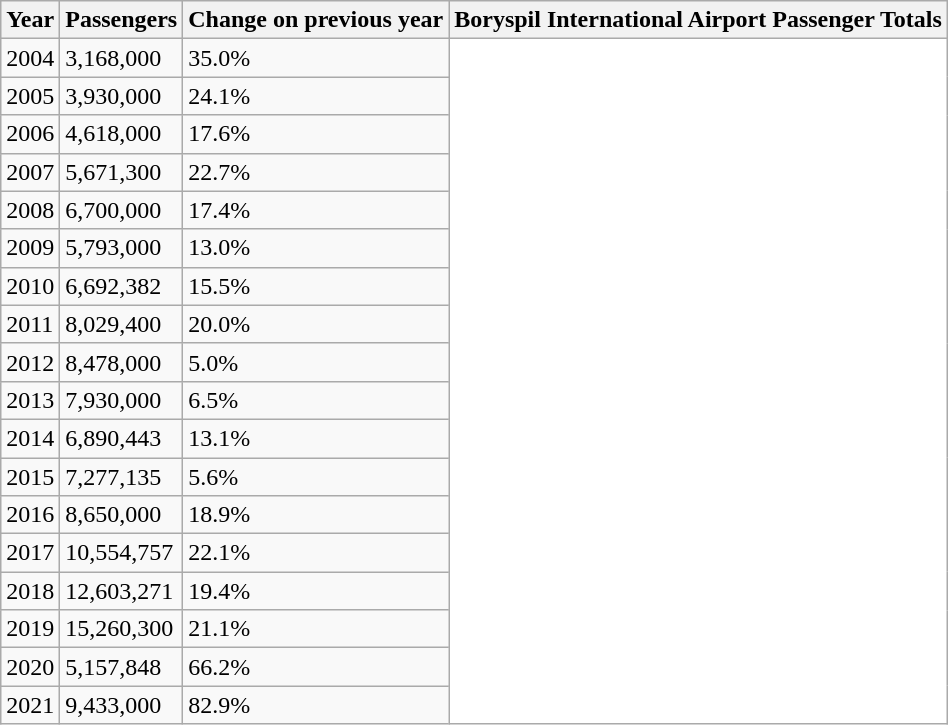<table class="wikitable" style="margin:1em auto;">
<tr>
<th>Year</th>
<th>Passengers</th>
<th>Change on previous year</th>
<th>Boryspil International Airport Passenger Totals</th>
</tr>
<tr>
<td>2004</td>
<td>3,168,000</td>
<td>35.0%</td>
<td rowspan="20" style="background:#fff;"></td>
</tr>
<tr>
<td>2005</td>
<td>3,930,000</td>
<td>24.1%</td>
</tr>
<tr>
<td>2006</td>
<td>4,618,000</td>
<td>17.6%</td>
</tr>
<tr>
<td>2007</td>
<td>5,671,300</td>
<td>22.7%</td>
</tr>
<tr>
<td>2008</td>
<td>6,700,000</td>
<td>17.4%</td>
</tr>
<tr>
<td>2009</td>
<td>5,793,000</td>
<td> 13.0%</td>
</tr>
<tr>
<td>2010</td>
<td>6,692,382</td>
<td> 15.5%</td>
</tr>
<tr>
<td>2011</td>
<td>8,029,400</td>
<td> 20.0%</td>
</tr>
<tr>
<td>2012</td>
<td>8,478,000</td>
<td> 5.0%</td>
</tr>
<tr>
<td>2013</td>
<td>7,930,000</td>
<td> 6.5%</td>
</tr>
<tr>
<td>2014</td>
<td>6,890,443</td>
<td> 13.1%</td>
</tr>
<tr>
<td>2015</td>
<td>7,277,135</td>
<td> 5.6%</td>
</tr>
<tr>
<td>2016</td>
<td>8,650,000</td>
<td> 18.9%</td>
</tr>
<tr>
<td>2017</td>
<td>10,554,757</td>
<td> 22.1%</td>
</tr>
<tr>
<td>2018</td>
<td>12,603,271</td>
<td> 19.4%</td>
</tr>
<tr>
<td>2019</td>
<td>15,260,300</td>
<td> 21.1%</td>
</tr>
<tr>
<td>2020</td>
<td>5,157,848</td>
<td> 66.2%</td>
</tr>
<tr>
<td>2021</td>
<td>9,433,000</td>
<td> 82.9%</td>
</tr>
</table>
